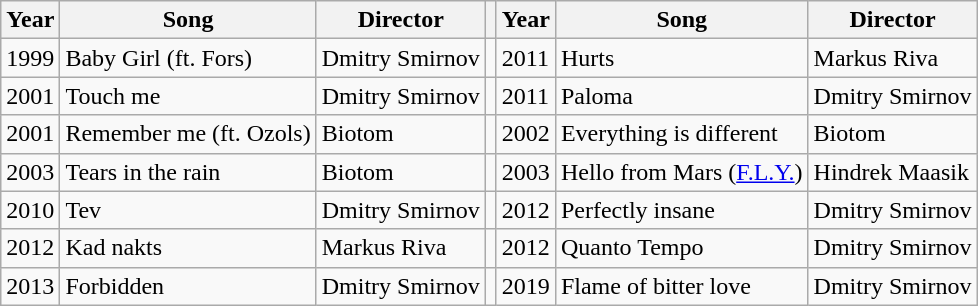<table class="sortable wikitable" style="margin: 1em auto 1em auto; text-align:center;">
<tr>
<th>Year</th>
<th>Song</th>
<th>Director</th>
<th></th>
<th>Year</th>
<th>Song</th>
<th>Director</th>
</tr>
<tr>
<td align="left">1999</td>
<td align="left">Baby Girl (ft. Fors)</td>
<td align="left">Dmitry Smirnov</td>
<td></td>
<td align="left">2011</td>
<td align="left">Hurts</td>
<td align="left">Markus Riva</td>
</tr>
<tr>
<td align="left">2001</td>
<td align="left">Touch me</td>
<td align="left">Dmitry Smirnov</td>
<td></td>
<td align="left">2011</td>
<td align="left">Paloma</td>
<td align="left">Dmitry Smirnov</td>
</tr>
<tr>
<td align="left">2001</td>
<td align="left">Remember me (ft. Ozols)</td>
<td align="left">Biotom</td>
<td></td>
<td align="left">2002</td>
<td align="left">Everything is different</td>
<td align="left">Biotom</td>
</tr>
<tr>
<td align="left">2003</td>
<td align="left">Tears in the rain</td>
<td align="left">Biotom</td>
<td></td>
<td align="left">2003</td>
<td align="left">Hello from Mars (<a href='#'>F.L.Y.</a>)</td>
<td align="left">Hindrek Maasik</td>
</tr>
<tr>
<td align="left">2010</td>
<td align="left">Tev</td>
<td align="left">Dmitry Smirnov</td>
<td></td>
<td align="left">2012</td>
<td align="left">Perfectly insane</td>
<td align="left">Dmitry Smirnov</td>
</tr>
<tr>
<td align="left">2012</td>
<td align="left">Kad nakts</td>
<td align="left">Markus Riva</td>
<td></td>
<td align="left">2012</td>
<td align="left">Quanto Tempo</td>
<td align="left">Dmitry Smirnov</td>
</tr>
<tr>
<td align="left">2013</td>
<td align="left">Forbidden</td>
<td align="left">Dmitry Smirnov</td>
<td></td>
<td align="left">2019</td>
<td align="left">Flame of bitter love</td>
<td align="left">Dmitry Smirnov</td>
</tr>
</table>
